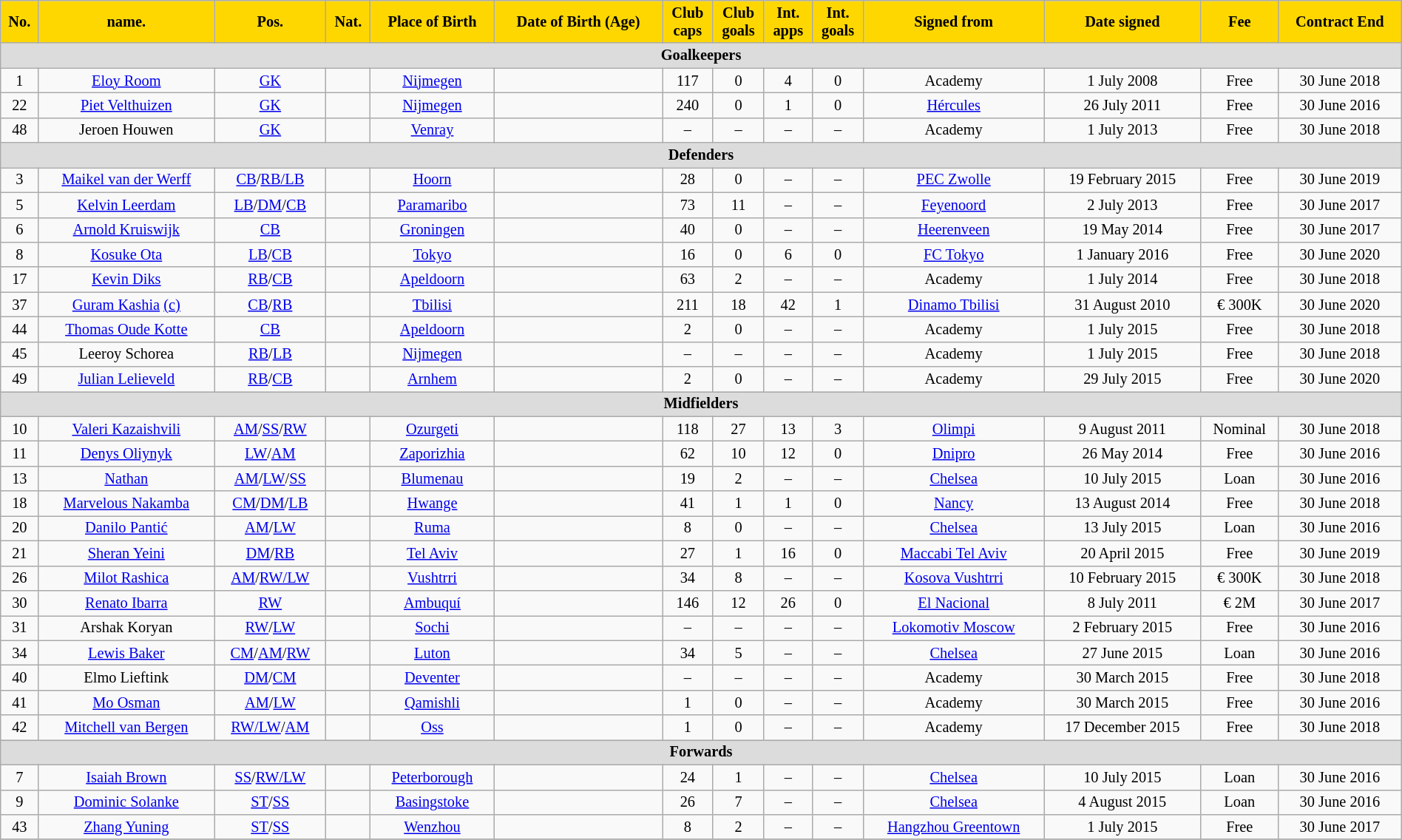<table class="wikitable" style="text-align:center; font-size:85%; width:100%;">
<tr>
<th style="background:#FFD700; color:#000000; text-align:center;">No.</th>
<th style="background:#FFD700; color:#000000; text-align:center;">name.</th>
<th style="background:#FFD700; color:#000000; text-align:center;">Pos.</th>
<th style="background:#FFD700; color:#000000; text-align:center;">Nat.</th>
<th style="background:#FFD700; color:#000000; text-align:center;">Place of Birth</th>
<th style="background:#FFD700; color:#000000; text-align:center;">Date of Birth (Age)</th>
<th style="background:#FFD700; color:#000000; text-align:center;">Club<br>caps</th>
<th style="background:#FFD700; color:#000000; text-align:center;">Club<br>goals</th>
<th style="background:#FFD700; color:#000000; text-align:center;">Int.<br>apps</th>
<th style="background:#FFD700; color:#000000; text-align:center;">Int.<br>goals</th>
<th style="background:#FFD700; color:#000000; text-align:center;">Signed from</th>
<th style="background:#FFD700; color:#000000; text-align:center;">Date signed</th>
<th style="background:#FFD700; color:#000000; text-align:center;">Fee</th>
<th style="background:#FFD700; color:#000000; text-align:center;">Contract End</th>
</tr>
<tr>
<th colspan="14" style="background:#dcdcdc; text-align:center;">Goalkeepers</th>
</tr>
<tr>
<td>1</td>
<td><a href='#'>Eloy Room</a></td>
<td><a href='#'>GK</a></td>
<td></td>
<td><a href='#'>Nijmegen</a> </td>
<td></td>
<td>117</td>
<td>0</td>
<td>4</td>
<td>0</td>
<td>Academy</td>
<td>1 July 2008</td>
<td>Free</td>
<td>30 June 2018</td>
</tr>
<tr>
<td>22</td>
<td><a href='#'>Piet Velthuizen</a></td>
<td><a href='#'>GK</a></td>
<td></td>
<td><a href='#'>Nijmegen</a></td>
<td></td>
<td>240</td>
<td>0</td>
<td>1</td>
<td>0</td>
<td><a href='#'>Hércules</a> </td>
<td>26 July 2011</td>
<td>Free</td>
<td>30 June 2016</td>
</tr>
<tr>
<td>48</td>
<td>Jeroen Houwen</td>
<td><a href='#'>GK</a></td>
<td></td>
<td><a href='#'>Venray</a></td>
<td></td>
<td>–</td>
<td>–</td>
<td>–</td>
<td>–</td>
<td>Academy</td>
<td>1 July 2013</td>
<td>Free</td>
<td>30 June 2018</td>
</tr>
<tr>
<th colspan="14" style="background:#dcdcdc; text-align:center;">Defenders</th>
</tr>
<tr>
<td>3</td>
<td><a href='#'>Maikel van der Werff</a></td>
<td><a href='#'>CB</a>/<a href='#'>RB/LB</a></td>
<td></td>
<td><a href='#'>Hoorn</a></td>
<td></td>
<td>28</td>
<td>0</td>
<td>–</td>
<td>–</td>
<td><a href='#'>PEC Zwolle</a></td>
<td>19 February 2015</td>
<td>Free</td>
<td>30 June 2019</td>
</tr>
<tr>
<td>5</td>
<td><a href='#'>Kelvin Leerdam</a></td>
<td><a href='#'>LB</a>/<a href='#'>DM</a>/<a href='#'>CB</a></td>
<td></td>
<td><a href='#'>Paramaribo</a> </td>
<td></td>
<td>73</td>
<td>11</td>
<td>–</td>
<td>–</td>
<td><a href='#'>Feyenoord</a></td>
<td>2 July 2013</td>
<td>Free</td>
<td>30 June 2017</td>
</tr>
<tr>
<td>6</td>
<td><a href='#'>Arnold Kruiswijk</a></td>
<td><a href='#'>CB</a></td>
<td></td>
<td><a href='#'>Groningen</a></td>
<td></td>
<td>40</td>
<td>0</td>
<td>–</td>
<td>–</td>
<td><a href='#'>Heerenveen</a></td>
<td>19 May 2014</td>
<td>Free</td>
<td>30 June 2017</td>
</tr>
<tr>
<td>8</td>
<td><a href='#'>Kosuke Ota</a></td>
<td><a href='#'>LB</a>/<a href='#'>CB</a></td>
<td></td>
<td><a href='#'>Tokyo</a></td>
<td></td>
<td>16</td>
<td>0</td>
<td>6</td>
<td>0</td>
<td><a href='#'>FC Tokyo</a> </td>
<td>1 January 2016</td>
<td>Free</td>
<td>30 June 2020</td>
</tr>
<tr>
<td>17</td>
<td><a href='#'>Kevin Diks</a></td>
<td><a href='#'>RB</a>/<a href='#'>CB</a></td>
<td></td>
<td><a href='#'>Apeldoorn</a></td>
<td></td>
<td>63</td>
<td>2</td>
<td>–</td>
<td>–</td>
<td>Academy</td>
<td>1 July 2014</td>
<td>Free</td>
<td>30 June 2018</td>
</tr>
<tr>
<td>37</td>
<td><a href='#'>Guram Kashia</a> <a href='#'>(c)</a></td>
<td><a href='#'>CB</a>/<a href='#'>RB</a></td>
<td></td>
<td><a href='#'>Tbilisi</a></td>
<td></td>
<td>211</td>
<td>18</td>
<td>42</td>
<td>1</td>
<td><a href='#'>Dinamo Tbilisi</a> </td>
<td>31 August 2010</td>
<td>€ 300K</td>
<td>30 June 2020</td>
</tr>
<tr>
<td>44</td>
<td><a href='#'>Thomas Oude Kotte</a></td>
<td><a href='#'>CB</a></td>
<td></td>
<td><a href='#'>Apeldoorn</a></td>
<td></td>
<td>2</td>
<td>0</td>
<td>–</td>
<td>–</td>
<td>Academy</td>
<td>1 July 2015</td>
<td>Free</td>
<td>30 June 2018</td>
</tr>
<tr>
<td>45</td>
<td>Leeroy Schorea</td>
<td><a href='#'>RB</a>/<a href='#'>LB</a></td>
<td></td>
<td><a href='#'>Nijmegen</a></td>
<td></td>
<td>–</td>
<td>–</td>
<td>–</td>
<td>–</td>
<td>Academy</td>
<td>1 July 2015</td>
<td>Free</td>
<td>30 June 2018</td>
</tr>
<tr>
<td>49</td>
<td><a href='#'>Julian Lelieveld</a></td>
<td><a href='#'>RB</a>/<a href='#'>CB</a></td>
<td></td>
<td><a href='#'>Arnhem</a></td>
<td></td>
<td>2</td>
<td>0</td>
<td>–</td>
<td>–</td>
<td>Academy</td>
<td>29 July 2015</td>
<td>Free</td>
<td>30 June 2020</td>
</tr>
<tr>
<th colspan="14" style="background:#dcdcdc; text-align:center;">Midfielders</th>
</tr>
<tr>
<td>10</td>
<td><a href='#'>Valeri Kazaishvili</a></td>
<td><a href='#'>AM</a>/<a href='#'>SS</a>/<a href='#'>RW</a></td>
<td></td>
<td><a href='#'>Ozurgeti</a></td>
<td></td>
<td>118</td>
<td>27</td>
<td>13</td>
<td>3</td>
<td><a href='#'>Olimpi</a> </td>
<td>9 August 2011</td>
<td>Nominal</td>
<td>30 June 2018</td>
</tr>
<tr>
<td>11</td>
<td><a href='#'>Denys Oliynyk</a></td>
<td><a href='#'>LW</a>/<a href='#'>AM</a></td>
<td></td>
<td><a href='#'>Zaporizhia</a></td>
<td></td>
<td>62</td>
<td>10</td>
<td>12</td>
<td>0</td>
<td><a href='#'>Dnipro</a> </td>
<td>26 May 2014</td>
<td>Free</td>
<td>30 June 2016</td>
</tr>
<tr>
<td>13</td>
<td><a href='#'>Nathan</a></td>
<td><a href='#'>AM</a>/<a href='#'>LW</a>/<a href='#'>SS</a></td>
<td></td>
<td><a href='#'>Blumenau</a></td>
<td></td>
<td>19</td>
<td>2</td>
<td>–</td>
<td>–</td>
<td><a href='#'>Chelsea</a> </td>
<td>10 July 2015</td>
<td>Loan</td>
<td>30 June 2016</td>
</tr>
<tr>
<td>18</td>
<td><a href='#'>Marvelous Nakamba</a></td>
<td><a href='#'>CM</a>/<a href='#'>DM</a>/<a href='#'>LB</a></td>
<td></td>
<td><a href='#'>Hwange</a></td>
<td></td>
<td>41</td>
<td>1</td>
<td>1</td>
<td>0</td>
<td><a href='#'>Nancy</a> </td>
<td>13 August 2014</td>
<td>Free</td>
<td>30 June 2018</td>
</tr>
<tr>
<td>20</td>
<td><a href='#'>Danilo Pantić</a></td>
<td><a href='#'>AM</a>/<a href='#'>LW</a></td>
<td></td>
<td><a href='#'>Ruma</a></td>
<td></td>
<td>8</td>
<td>0</td>
<td>–</td>
<td>–</td>
<td><a href='#'>Chelsea</a> </td>
<td>13 July 2015</td>
<td>Loan</td>
<td>30 June 2016</td>
</tr>
<tr>
<td>21</td>
<td><a href='#'>Sheran Yeini</a></td>
<td><a href='#'>DM</a>/<a href='#'>RB</a></td>
<td></td>
<td><a href='#'>Tel Aviv</a></td>
<td></td>
<td>27</td>
<td>1</td>
<td>16</td>
<td>0</td>
<td><a href='#'>Maccabi Tel Aviv</a> </td>
<td>20 April 2015</td>
<td>Free</td>
<td>30 June 2019</td>
</tr>
<tr>
<td>26</td>
<td><a href='#'>Milot Rashica</a></td>
<td><a href='#'>AM</a>/<a href='#'>RW/LW</a></td>
<td></td>
<td><a href='#'>Vushtrri</a> </td>
<td></td>
<td>34</td>
<td>8</td>
<td>–</td>
<td>–</td>
<td><a href='#'>Kosova Vushtrri</a> </td>
<td>10 February 2015</td>
<td>€ 300K</td>
<td>30 June 2018</td>
</tr>
<tr>
<td>30</td>
<td><a href='#'>Renato Ibarra</a></td>
<td><a href='#'>RW</a></td>
<td></td>
<td><a href='#'>Ambuquí</a></td>
<td></td>
<td>146</td>
<td>12</td>
<td>26</td>
<td>0</td>
<td><a href='#'>El Nacional</a> </td>
<td>8 July 2011</td>
<td>€ 2M</td>
<td>30 June 2017</td>
</tr>
<tr>
<td>31</td>
<td>Arshak Koryan</td>
<td><a href='#'>RW</a>/<a href='#'>LW</a></td>
<td></td>
<td><a href='#'>Sochi</a></td>
<td></td>
<td>–</td>
<td>–</td>
<td>–</td>
<td>–</td>
<td><a href='#'>Lokomotiv Moscow</a> </td>
<td>2 February 2015</td>
<td>Free</td>
<td>30 June 2016</td>
</tr>
<tr>
<td>34</td>
<td><a href='#'>Lewis Baker</a></td>
<td><a href='#'>CM</a>/<a href='#'>AM</a>/<a href='#'>RW</a></td>
<td></td>
<td><a href='#'>Luton</a></td>
<td></td>
<td>34</td>
<td>5</td>
<td>–</td>
<td>–</td>
<td><a href='#'>Chelsea</a> </td>
<td>27 June 2015</td>
<td>Loan</td>
<td>30 June 2016</td>
</tr>
<tr>
<td>40</td>
<td>Elmo Lieftink</td>
<td><a href='#'>DM</a>/<a href='#'>CM</a></td>
<td></td>
<td><a href='#'>Deventer</a></td>
<td></td>
<td>–</td>
<td>–</td>
<td>–</td>
<td>–</td>
<td>Academy</td>
<td>30 March 2015</td>
<td>Free</td>
<td>30 June 2018</td>
</tr>
<tr>
<td>41</td>
<td><a href='#'>Mo Osman</a></td>
<td><a href='#'>AM</a>/<a href='#'>LW</a></td>
<td></td>
<td><a href='#'>Qamishli</a> </td>
<td></td>
<td>1</td>
<td>0</td>
<td>–</td>
<td>–</td>
<td>Academy</td>
<td>30 March 2015</td>
<td>Free</td>
<td>30 June 2016</td>
</tr>
<tr>
<td>42</td>
<td><a href='#'>Mitchell van Bergen</a></td>
<td><a href='#'>RW/LW</a>/<a href='#'>AM</a></td>
<td></td>
<td><a href='#'>Oss</a></td>
<td></td>
<td>1</td>
<td>0</td>
<td>–</td>
<td>–</td>
<td>Academy</td>
<td>17 December 2015</td>
<td>Free</td>
<td>30 June 2018</td>
</tr>
<tr>
<th colspan="14" style="background:#dcdcdc; text-align=center;">Forwards</th>
</tr>
<tr>
<td>7</td>
<td><a href='#'>Isaiah Brown</a></td>
<td><a href='#'>SS</a>/<a href='#'>RW/LW</a></td>
<td></td>
<td><a href='#'>Peterborough</a></td>
<td></td>
<td>24</td>
<td>1</td>
<td>–</td>
<td>–</td>
<td><a href='#'>Chelsea</a> </td>
<td>10 July 2015</td>
<td>Loan</td>
<td>30 June 2016</td>
</tr>
<tr>
<td>9</td>
<td><a href='#'>Dominic Solanke</a></td>
<td><a href='#'>ST</a>/<a href='#'>SS</a></td>
<td></td>
<td><a href='#'>Basingstoke</a></td>
<td></td>
<td>26</td>
<td>7</td>
<td>–</td>
<td>–</td>
<td><a href='#'>Chelsea</a> </td>
<td>4 August 2015</td>
<td>Loan</td>
<td>30 June 2016</td>
</tr>
<tr>
<td>43</td>
<td><a href='#'>Zhang Yuning</a></td>
<td><a href='#'>ST</a>/<a href='#'>SS</a></td>
<td></td>
<td><a href='#'>Wenzhou</a></td>
<td></td>
<td>8</td>
<td>2</td>
<td>–</td>
<td>–</td>
<td><a href='#'>Hangzhou Greentown</a> </td>
<td>1 July 2015</td>
<td>Free</td>
<td>30 June 2017</td>
</tr>
<tr>
</tr>
</table>
